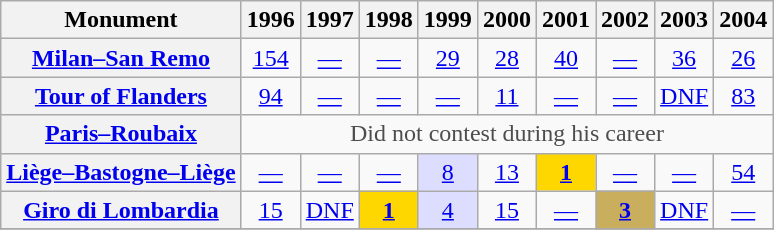<table class="wikitable plainrowheaders">
<tr>
<th>Monument</th>
<th scope="col">1996</th>
<th scope="col">1997</th>
<th scope="col">1998</th>
<th scope="col">1999</th>
<th scope="col">2000</th>
<th scope="col">2001</th>
<th scope="col">2002</th>
<th scope="col">2003</th>
<th scope="col">2004</th>
</tr>
<tr style="text-align:center;">
<th scope="row"><a href='#'>Milan–San Remo</a></th>
<td><a href='#'>154</a></td>
<td><a href='#'>—</a></td>
<td><a href='#'>—</a></td>
<td><a href='#'>29</a></td>
<td><a href='#'>28</a></td>
<td><a href='#'>40</a></td>
<td><a href='#'>—</a></td>
<td><a href='#'>36</a></td>
<td><a href='#'>26</a></td>
</tr>
<tr style="text-align:center;">
<th scope="row"><a href='#'>Tour of Flanders</a></th>
<td><a href='#'>94</a></td>
<td><a href='#'>—</a></td>
<td><a href='#'>—</a></td>
<td><a href='#'>—</a></td>
<td><a href='#'>11</a></td>
<td><a href='#'>—</a></td>
<td><a href='#'>—</a></td>
<td><a href='#'>DNF</a></td>
<td><a href='#'>83</a></td>
</tr>
<tr style="text-align:center;">
<th scope="row"><a href='#'>Paris–Roubaix</a></th>
<td style="color:#4d4d4d;" colspan=9>Did not contest during his career</td>
</tr>
<tr style="text-align:center;">
<th scope="row"><a href='#'>Liège–Bastogne–Liège</a></th>
<td><a href='#'>—</a></td>
<td><a href='#'>—</a></td>
<td><a href='#'>—</a></td>
<td style="background:#ddf;"><a href='#'>8</a></td>
<td><a href='#'>13</a></td>
<td style="background:gold;"><a href='#'><strong>1</strong></a></td>
<td><a href='#'>—</a></td>
<td><a href='#'>—</a></td>
<td><a href='#'>54</a></td>
</tr>
<tr style="text-align:center;">
<th scope="row"><a href='#'>Giro di Lombardia</a></th>
<td><a href='#'>15</a></td>
<td><a href='#'>DNF</a></td>
<td style="background:gold;"><a href='#'><strong>1</strong></a></td>
<td style="background:#ddf;"><a href='#'>4</a></td>
<td><a href='#'>15</a></td>
<td><a href='#'>—</a></td>
<td style="background:#C9AE5D;"><a href='#'><strong>3</strong></a></td>
<td><a href='#'>DNF</a></td>
<td><a href='#'>—</a></td>
</tr>
<tr>
</tr>
</table>
